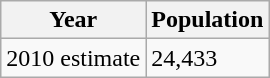<table class="wikitable">
<tr>
<th>Year</th>
<th>Population</th>
</tr>
<tr>
<td>2010 estimate</td>
<td>24,433</td>
</tr>
</table>
